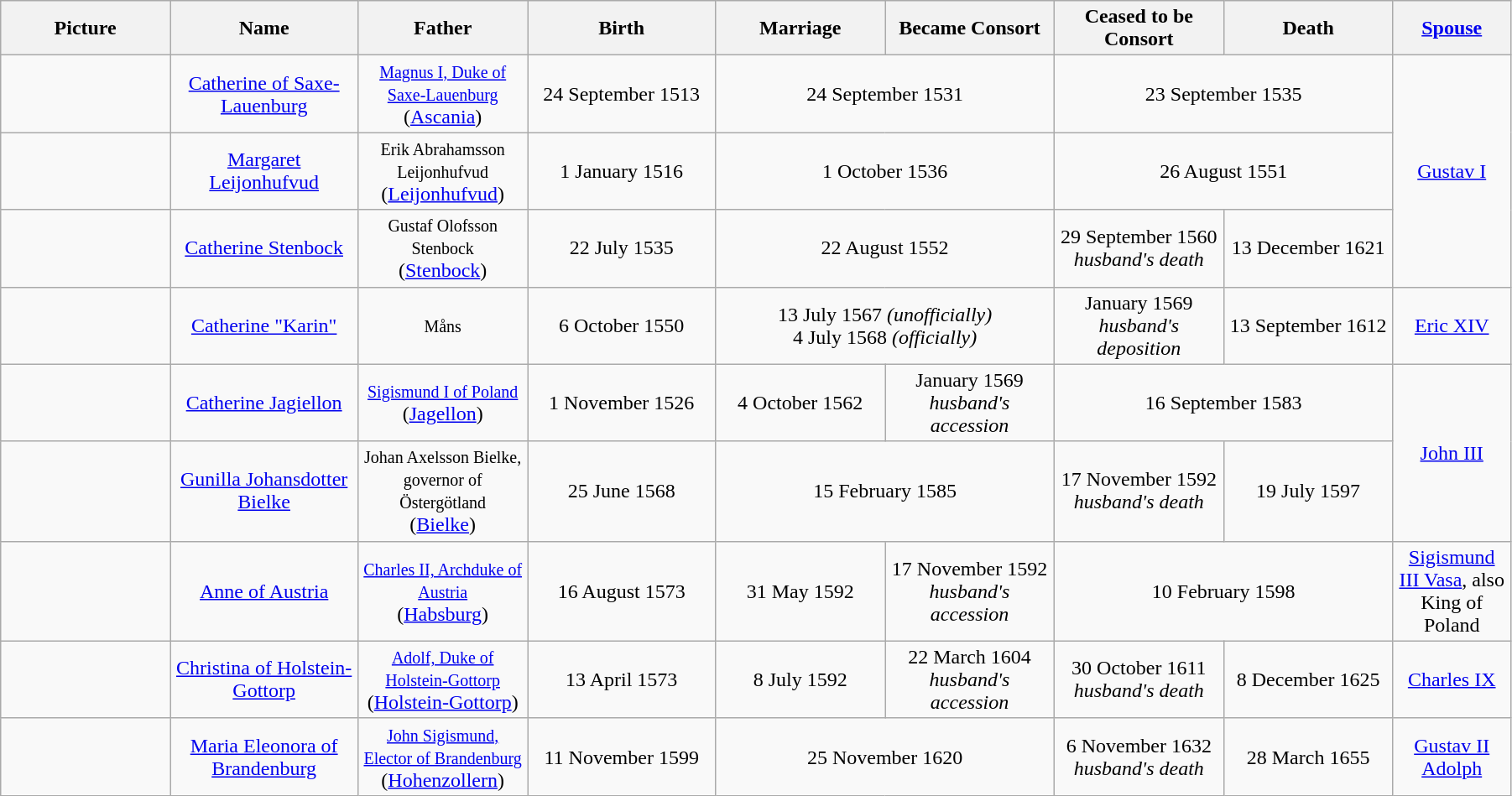<table style="width:95%;" class="wikitable">
<tr>
<th style="width:9%;">Picture</th>
<th style="width:10%;">Name</th>
<th style="width:9%;">Father</th>
<th style="width:10%;">Birth</th>
<th style="width:9%;">Marriage</th>
<th style="width:9%;">Became Consort</th>
<th style="width:9%;">Ceased to be Consort</th>
<th style="width:9%;">Death</th>
<th style="width:6%;"><a href='#'>Spouse</a></th>
</tr>
<tr>
<td align=center></td>
<td align=center><a href='#'>Catherine of Saxe-Lauenburg</a><br></td>
<td align=center><small><a href='#'>Magnus I, Duke of Saxe-Lauenburg</a></small> <br>(<a href='#'>Ascania</a>)</td>
<td align=center>24 September 1513</td>
<td style="text-align:center;" colspan="2">24 September 1531</td>
<td style="text-align:center;" colspan="2">23 September 1535</td>
<td style="text-align:center;" rowspan="3"><a href='#'>Gustav I</a></td>
</tr>
<tr>
<td align=center></td>
<td align=center><a href='#'>Margaret Leijonhufvud</a><br></td>
<td align=center><small>Erik Abrahamsson Leijonhufvud</small> <br>(<a href='#'>Leijonhufvud</a>)</td>
<td align=center>1 January 1516</td>
<td style="text-align:center;" colspan="2">1 October 1536</td>
<td style="text-align:center;" colspan="2">26 August 1551</td>
</tr>
<tr>
<td align=center></td>
<td align=center><a href='#'>Catherine Stenbock</a><br></td>
<td align=center><small>Gustaf Olofsson Stenbock</small> <br>(<a href='#'>Stenbock</a>)</td>
<td align=center>22 July 1535</td>
<td style="text-align:center;" colspan="2">22 August 1552</td>
<td align=center>29 September 1560<br><em>husband's death</em></td>
<td style="text-align:center;">13 December 1621</td>
</tr>
<tr>
<td align=center></td>
<td align=center><a href='#'>Catherine "Karin"</a><br></td>
<td align=center><small> Måns </small></td>
<td align=center>6 October 1550</td>
<td style="text-align:center;" colspan="2">13 July 1567 <em>(unofficially)</em><br>4 July 1568 <em>(officially)</em></td>
<td align=center>January 1569 <br><em>husband's deposition</em></td>
<td style="text-align:center;">13 September 1612</td>
<td style="text-align:center;"><a href='#'>Eric XIV</a></td>
</tr>
<tr>
<td align=center></td>
<td align=center><a href='#'>Catherine Jagiellon</a><br></td>
<td align=center><small><a href='#'>Sigismund I of Poland</a></small> <br>(<a href='#'>Jagellon</a>)</td>
<td align=center>1 November 1526</td>
<td align=center>4 October 1562</td>
<td align=center>January 1569 <br><em>husband's accession</em></td>
<td style="text-align:center;" colspan="2">16 September 1583</td>
<td style="text-align:center;" rowspan="2"><a href='#'>John III</a></td>
</tr>
<tr>
<td align=center></td>
<td align=center><a href='#'>Gunilla Johansdotter Bielke</a><br></td>
<td align=center><small>Johan Axelsson Bielke, governor of Östergötland</small> <br>(<a href='#'>Bielke</a>)</td>
<td align=center>25 June 1568</td>
<td style="text-align:center;" colspan="2">15 February 1585</td>
<td align=center>17 November 1592<br><em>husband's death</em></td>
<td align=center>19 July 1597</td>
</tr>
<tr>
<td align=center></td>
<td align=center><a href='#'>Anne of Austria</a><br></td>
<td align=center><small><a href='#'>Charles II, Archduke of Austria</a></small> <br>(<a href='#'>Habsburg</a>)</td>
<td align=center>16 August 1573</td>
<td align=center>31 May 1592</td>
<td align=center>17 November 1592 <br><em>husband's accession</em></td>
<td style="text-align:center;" colspan="2">10 February 1598</td>
<td style="text-align:center;"><a href='#'>Sigismund III Vasa</a>, also King of Poland</td>
</tr>
<tr>
<td align=center></td>
<td align=center><a href='#'>Christina of Holstein-Gottorp</a><br></td>
<td align=center><small><a href='#'>Adolf, Duke of Holstein-Gottorp</a></small> <br>(<a href='#'>Holstein-Gottorp</a>)</td>
<td align=center>13 April 1573</td>
<td align=center>8 July 1592</td>
<td align=center>22 March 1604 <br><em>husband's accession</em></td>
<td align=center>30 October 1611<br><em>husband's death</em></td>
<td align=center>8 December 1625</td>
<td align=center><a href='#'>Charles IX</a></td>
</tr>
<tr>
<td align=center></td>
<td align=center><a href='#'>Maria Eleonora of Brandenburg</a><br></td>
<td align=center><small><a href='#'>John Sigismund, Elector of Brandenburg</a></small> <br>(<a href='#'>Hohenzollern</a>)</td>
<td align=center>11 November 1599</td>
<td style="text-align:center;" colspan="2">25 November 1620</td>
<td align=center>6 November 1632<br><em>husband's death</em></td>
<td align=center>28 March 1655</td>
<td align=center><a href='#'>Gustav II Adolph</a></td>
</tr>
</table>
